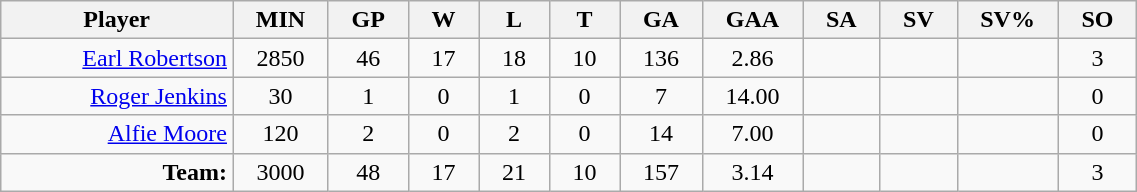<table class="wikitable sortable" width="60%">
<tr>
<th bgcolor="#DDDDFF" width="10%">Player</th>
<th width="3%" bgcolor="#DDDDFF">MIN</th>
<th width="3%" bgcolor="#DDDDFF">GP</th>
<th width="3%" bgcolor="#DDDDFF">W</th>
<th width="3%" bgcolor="#DDDDFF">L</th>
<th width="3%" bgcolor="#DDDDFF">T</th>
<th width="3%" bgcolor="#DDDDFF">GA</th>
<th width="3%" bgcolor="#DDDDFF">GAA</th>
<th width="3%" bgcolor="#DDDDFF">SA</th>
<th width="3%" bgcolor="#DDDDFF">SV</th>
<th width="3%" bgcolor="#DDDDFF">SV%</th>
<th width="3%" bgcolor="#DDDDFF">SO</th>
</tr>
<tr align="center">
<td align="right"><a href='#'>Earl Robertson</a></td>
<td>2850</td>
<td>46</td>
<td>17</td>
<td>18</td>
<td>10</td>
<td>136</td>
<td>2.86</td>
<td></td>
<td></td>
<td></td>
<td>3</td>
</tr>
<tr align="center">
<td align="right"><a href='#'>Roger Jenkins</a></td>
<td>30</td>
<td>1</td>
<td>0</td>
<td>1</td>
<td>0</td>
<td>7</td>
<td>14.00</td>
<td></td>
<td></td>
<td></td>
<td>0</td>
</tr>
<tr align="center">
<td align="right"><a href='#'>Alfie Moore</a></td>
<td>120</td>
<td>2</td>
<td>0</td>
<td>2</td>
<td>0</td>
<td>14</td>
<td>7.00</td>
<td></td>
<td></td>
<td></td>
<td>0</td>
</tr>
<tr align="center">
<td align="right"><strong>Team:</strong></td>
<td>3000</td>
<td>48</td>
<td>17</td>
<td>21</td>
<td>10</td>
<td>157</td>
<td>3.14</td>
<td></td>
<td></td>
<td></td>
<td>3</td>
</tr>
</table>
